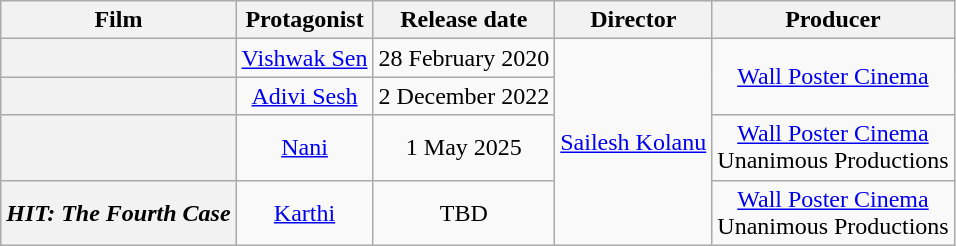<table class="wikitable" style="text-align:center;">
<tr>
<th>Film</th>
<th>Protagonist</th>
<th>Release date</th>
<th>Director</th>
<th>Producer</th>
</tr>
<tr>
<th></th>
<td><a href='#'>Vishwak Sen</a></td>
<td>28 February 2020</td>
<td rowspan="4"><a href='#'>Sailesh Kolanu</a></td>
<td rowspan="2"><a href='#'>Wall Poster Cinema</a></td>
</tr>
<tr>
<th></th>
<td><a href='#'>Adivi Sesh</a></td>
<td>2 December 2022</td>
</tr>
<tr>
<th></th>
<td><a href='#'>Nani</a></td>
<td>1 May 2025</td>
<td><a href='#'>Wall Poster Cinema</a><br>Unanimous Productions</td>
</tr>
<tr>
<th><em>HIT: The Fourth Case</em></th>
<td><a href='#'>Karthi</a></td>
<td>TBD</td>
<td><a href='#'>Wall Poster Cinema</a><br>Unanimous Productions</td>
</tr>
</table>
